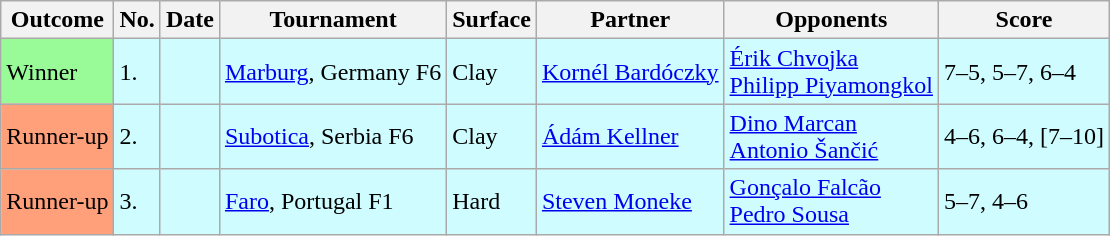<table class=wikitable>
<tr>
<th>Outcome</th>
<th>No.</th>
<th>Date</th>
<th>Tournament</th>
<th>Surface</th>
<th>Partner</th>
<th>Opponents</th>
<th>Score</th>
</tr>
<tr style="background:#cffcff;">
<td bgcolor=98FB98>Winner</td>
<td>1.</td>
<td></td>
<td> <a href='#'>Marburg</a>, Germany F6</td>
<td>Clay</td>
<td> <a href='#'>Kornél Bardóczky</a></td>
<td> <a href='#'>Érik Chvojka</a><br> <a href='#'>Philipp Piyamongkol</a></td>
<td>7–5, 5–7, 6–4</td>
</tr>
<tr style="background:#cffcff;">
<td bgcolor=FFA07A>Runner-up</td>
<td>2.</td>
<td></td>
<td> <a href='#'>Subotica</a>, Serbia F6</td>
<td>Clay</td>
<td> <a href='#'>Ádám Kellner</a></td>
<td> <a href='#'>Dino Marcan</a><br> <a href='#'>Antonio Šančić</a></td>
<td>4–6, 6–4, [7–10]</td>
</tr>
<tr style="background:#cffcff;">
<td bgcolor=FFA07A>Runner-up</td>
<td>3.</td>
<td></td>
<td> <a href='#'>Faro</a>, Portugal F1</td>
<td>Hard</td>
<td> <a href='#'>Steven Moneke</a></td>
<td> <a href='#'>Gonçalo Falcão</a><br> <a href='#'>Pedro Sousa</a></td>
<td>5–7, 4–6</td>
</tr>
</table>
